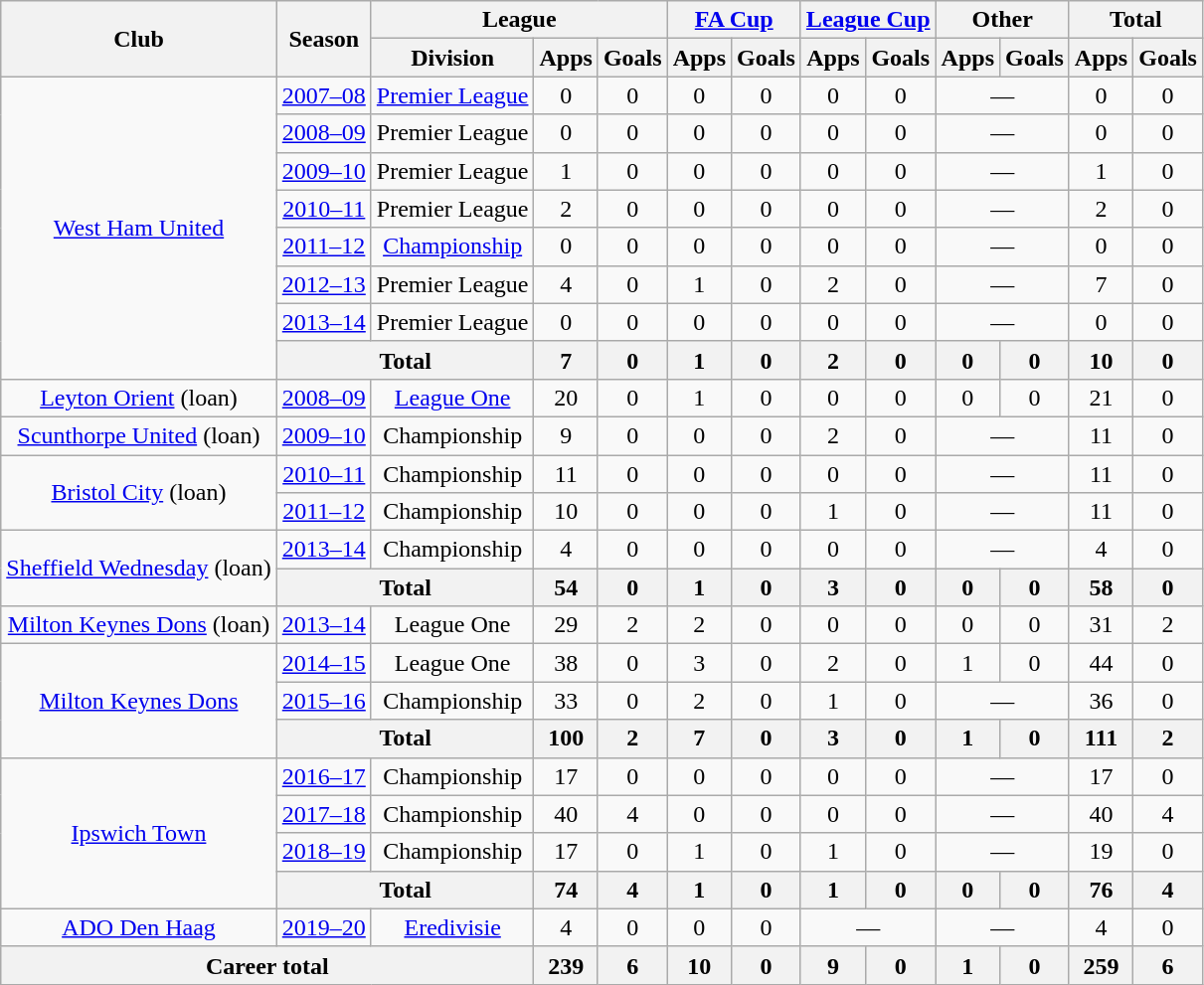<table class="wikitable" style="text-align: center;">
<tr>
<th rowspan="2">Club</th>
<th rowspan="2">Season</th>
<th colspan="3">League</th>
<th colspan="2"><a href='#'>FA Cup</a></th>
<th colspan="2"><a href='#'>League Cup</a></th>
<th colspan="2">Other</th>
<th colspan="2">Total</th>
</tr>
<tr>
<th>Division</th>
<th>Apps</th>
<th>Goals</th>
<th>Apps</th>
<th>Goals</th>
<th>Apps</th>
<th>Goals</th>
<th>Apps</th>
<th>Goals</th>
<th>Apps</th>
<th>Goals</th>
</tr>
<tr>
<td rowspan="8"><a href='#'>West Ham United</a></td>
<td><a href='#'>2007–08</a></td>
<td><a href='#'>Premier League</a></td>
<td>0</td>
<td>0</td>
<td>0</td>
<td>0</td>
<td>0</td>
<td>0</td>
<td colspan="2">—</td>
<td>0</td>
<td>0</td>
</tr>
<tr>
<td><a href='#'>2008–09</a></td>
<td>Premier League</td>
<td>0</td>
<td>0</td>
<td>0</td>
<td>0</td>
<td>0</td>
<td>0</td>
<td colspan="2">—</td>
<td>0</td>
<td>0</td>
</tr>
<tr>
<td><a href='#'>2009–10</a></td>
<td>Premier League</td>
<td>1</td>
<td>0</td>
<td>0</td>
<td>0</td>
<td>0</td>
<td>0</td>
<td colspan="2">—</td>
<td>1</td>
<td>0</td>
</tr>
<tr>
<td><a href='#'>2010–11</a></td>
<td>Premier League</td>
<td>2</td>
<td>0</td>
<td>0</td>
<td>0</td>
<td>0</td>
<td>0</td>
<td colspan="2">—</td>
<td>2</td>
<td>0</td>
</tr>
<tr>
<td><a href='#'>2011–12</a></td>
<td><a href='#'>Championship</a></td>
<td>0</td>
<td>0</td>
<td>0</td>
<td>0</td>
<td>0</td>
<td>0</td>
<td colspan="2">—</td>
<td>0</td>
<td>0</td>
</tr>
<tr>
<td><a href='#'>2012–13</a></td>
<td>Premier League</td>
<td>4</td>
<td>0</td>
<td>1</td>
<td>0</td>
<td>2</td>
<td>0</td>
<td colspan="2">—</td>
<td>7</td>
<td>0</td>
</tr>
<tr>
<td><a href='#'>2013–14</a></td>
<td>Premier League</td>
<td>0</td>
<td>0</td>
<td>0</td>
<td>0</td>
<td>0</td>
<td>0</td>
<td colspan="2">—</td>
<td>0</td>
<td>0</td>
</tr>
<tr>
<th colspan="2">Total</th>
<th>7</th>
<th>0</th>
<th>1</th>
<th>0</th>
<th>2</th>
<th>0</th>
<th>0</th>
<th>0</th>
<th>10</th>
<th>0</th>
</tr>
<tr>
<td><a href='#'>Leyton Orient</a> (loan)</td>
<td><a href='#'>2008–09</a></td>
<td><a href='#'>League One</a></td>
<td>20</td>
<td>0</td>
<td>1</td>
<td>0</td>
<td>0</td>
<td>0</td>
<td>0</td>
<td>0</td>
<td>21</td>
<td>0</td>
</tr>
<tr>
<td><a href='#'>Scunthorpe United</a> (loan)</td>
<td><a href='#'>2009–10</a></td>
<td>Championship</td>
<td>9</td>
<td>0</td>
<td>0</td>
<td>0</td>
<td>2</td>
<td>0</td>
<td colspan="2">—</td>
<td>11</td>
<td>0</td>
</tr>
<tr>
<td rowspan="2"><a href='#'>Bristol City</a> (loan)</td>
<td><a href='#'>2010–11</a></td>
<td>Championship</td>
<td>11</td>
<td>0</td>
<td>0</td>
<td>0</td>
<td>0</td>
<td>0</td>
<td colspan="2">—</td>
<td>11</td>
<td>0</td>
</tr>
<tr>
<td><a href='#'>2011–12</a></td>
<td>Championship</td>
<td>10</td>
<td>0</td>
<td>0</td>
<td>0</td>
<td>1</td>
<td>0</td>
<td colspan="2">—</td>
<td>11</td>
<td>0</td>
</tr>
<tr>
<td rowspan="2"><a href='#'>Sheffield Wednesday</a> (loan)</td>
<td><a href='#'>2013–14</a></td>
<td>Championship</td>
<td>4</td>
<td>0</td>
<td>0</td>
<td>0</td>
<td>0</td>
<td>0</td>
<td colspan="2">—</td>
<td>4</td>
<td>0</td>
</tr>
<tr>
<th colspan="2">Total</th>
<th>54</th>
<th>0</th>
<th>1</th>
<th>0</th>
<th>3</th>
<th>0</th>
<th>0</th>
<th>0</th>
<th>58</th>
<th>0</th>
</tr>
<tr>
<td><a href='#'>Milton Keynes Dons</a> (loan)</td>
<td><a href='#'>2013–14</a></td>
<td>League One</td>
<td>29</td>
<td>2</td>
<td>2</td>
<td>0</td>
<td>0</td>
<td>0</td>
<td>0</td>
<td>0</td>
<td>31</td>
<td>2</td>
</tr>
<tr>
<td rowspan="3"><a href='#'>Milton Keynes Dons</a></td>
<td><a href='#'>2014–15</a></td>
<td>League One</td>
<td>38</td>
<td>0</td>
<td>3</td>
<td>0</td>
<td>2</td>
<td>0</td>
<td>1</td>
<td>0</td>
<td>44</td>
<td>0</td>
</tr>
<tr>
<td><a href='#'>2015–16</a></td>
<td>Championship</td>
<td>33</td>
<td>0</td>
<td>2</td>
<td>0</td>
<td>1</td>
<td>0</td>
<td colspan="2">—</td>
<td>36</td>
<td>0</td>
</tr>
<tr>
<th colspan="2">Total</th>
<th>100</th>
<th>2</th>
<th>7</th>
<th>0</th>
<th>3</th>
<th>0</th>
<th>1</th>
<th>0</th>
<th>111</th>
<th>2</th>
</tr>
<tr>
<td rowspan="4"><a href='#'>Ipswich Town</a></td>
<td><a href='#'>2016–17</a></td>
<td>Championship</td>
<td>17</td>
<td>0</td>
<td>0</td>
<td>0</td>
<td>0</td>
<td>0</td>
<td colspan="2">—</td>
<td>17</td>
<td>0</td>
</tr>
<tr>
<td><a href='#'>2017–18</a></td>
<td>Championship</td>
<td>40</td>
<td>4</td>
<td>0</td>
<td>0</td>
<td>0</td>
<td>0</td>
<td colspan="2">—</td>
<td>40</td>
<td>4</td>
</tr>
<tr>
<td><a href='#'>2018–19</a></td>
<td>Championship</td>
<td>17</td>
<td>0</td>
<td>1</td>
<td>0</td>
<td>1</td>
<td>0</td>
<td colspan="2">—</td>
<td>19</td>
<td>0</td>
</tr>
<tr>
<th colspan="2">Total</th>
<th>74</th>
<th>4</th>
<th>1</th>
<th>0</th>
<th>1</th>
<th>0</th>
<th>0</th>
<th>0</th>
<th>76</th>
<th>4</th>
</tr>
<tr>
<td><a href='#'>ADO Den Haag</a></td>
<td><a href='#'>2019–20</a></td>
<td><a href='#'>Eredivisie</a></td>
<td>4</td>
<td>0</td>
<td>0</td>
<td>0</td>
<td colspan="2">—</td>
<td colspan="2">—</td>
<td>4</td>
<td>0</td>
</tr>
<tr>
<th colspan="3">Career total</th>
<th>239</th>
<th>6</th>
<th>10</th>
<th>0</th>
<th>9</th>
<th>0</th>
<th>1</th>
<th>0</th>
<th>259</th>
<th>6</th>
</tr>
</table>
